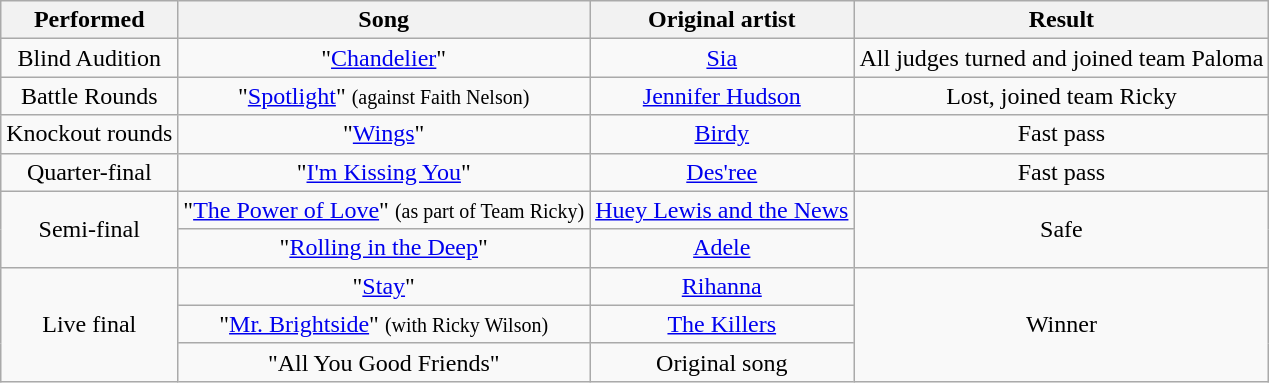<table class="wikitable plainrowheaders" style="text-align:center;">
<tr>
<th scope="col">Performed</th>
<th scope="col">Song</th>
<th scope="col">Original artist</th>
<th scope="col">Result</th>
</tr>
<tr>
<td>Blind Audition</td>
<td>"<a href='#'>Chandelier</a>"</td>
<td><a href='#'>Sia</a></td>
<td>All judges turned and joined team Paloma</td>
</tr>
<tr>
<td>Battle Rounds</td>
<td>"<a href='#'>Spotlight</a>" <small>(against Faith Nelson)</small></td>
<td><a href='#'>Jennifer Hudson</a></td>
<td>Lost, joined team Ricky</td>
</tr>
<tr>
<td>Knockout rounds</td>
<td>"<a href='#'>Wings</a>"</td>
<td><a href='#'>Birdy</a></td>
<td>Fast pass</td>
</tr>
<tr>
<td>Quarter-final</td>
<td>"<a href='#'>I'm Kissing You</a>"</td>
<td><a href='#'>Des'ree</a></td>
<td>Fast pass</td>
</tr>
<tr>
<td rowspan="2">Semi-final</td>
<td>"<a href='#'>The Power of Love</a>" <small>(as part of Team Ricky)</small></td>
<td><a href='#'>Huey Lewis and the News</a></td>
<td rowspan="2">Safe</td>
</tr>
<tr>
<td>"<a href='#'>Rolling in the Deep</a>"</td>
<td><a href='#'>Adele</a></td>
</tr>
<tr>
<td rowspan="3">Live final</td>
<td>"<a href='#'>Stay</a>"</td>
<td><a href='#'>Rihanna</a></td>
<td rowspan="3">Winner</td>
</tr>
<tr>
<td>"<a href='#'>Mr. Brightside</a>" <small>(with Ricky Wilson)</small></td>
<td><a href='#'>The Killers</a></td>
</tr>
<tr>
<td>"All You Good Friends"</td>
<td>Original song</td>
</tr>
</table>
